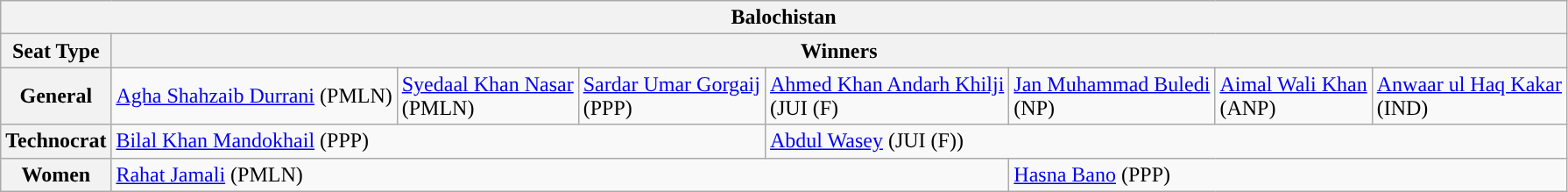<table class="wikitable">
<tr>
<th colspan="8">Balochistan</th>
</tr>
<tr>
<th>Seat Type</th>
<th colspan="7">Winners</th>
</tr>
<tr>
<th>General</th>
<td style="background:"><a href='#'>Agha Shahzaib Durrani</a> (PMLN)</td>
<td style="background:"><a href='#'>Syedaal Khan Nasar</a><br>(PMLN)</td>
<td style="background:"><a href='#'>Sardar Umar Gorgaij</a><br>(PPP)</td>
<td style="background:"><a href='#'>Ahmed Khan Andarh Khilji</a><br>(JUI (F)</td>
<td style="background:"><a href='#'>Jan Muhammad Buledi</a><br>(NP)</td>
<td style="background:"><a href='#'>Aimal Wali Khan</a><br>(ANP)</td>
<td style="background:"><a href='#'>Anwaar ul Haq Kakar</a><br>(IND)</td>
</tr>
<tr>
<th>Technocrat</th>
<td colspan="3" style="background:"><a href='#'>Bilal Khan Mandokhail</a> (PPP)</td>
<td colspan="4" style="background:"><a href='#'>Abdul Wasey</a> (JUI (F))</td>
</tr>
<tr>
<th>Women</th>
<td colspan="4" style="background:"><a href='#'>Rahat Jamali</a> (PMLN)</td>
<td colspan="3" style="background:"><a href='#'>Hasna Bano</a> (PPP)</td>
</tr>
</table>
